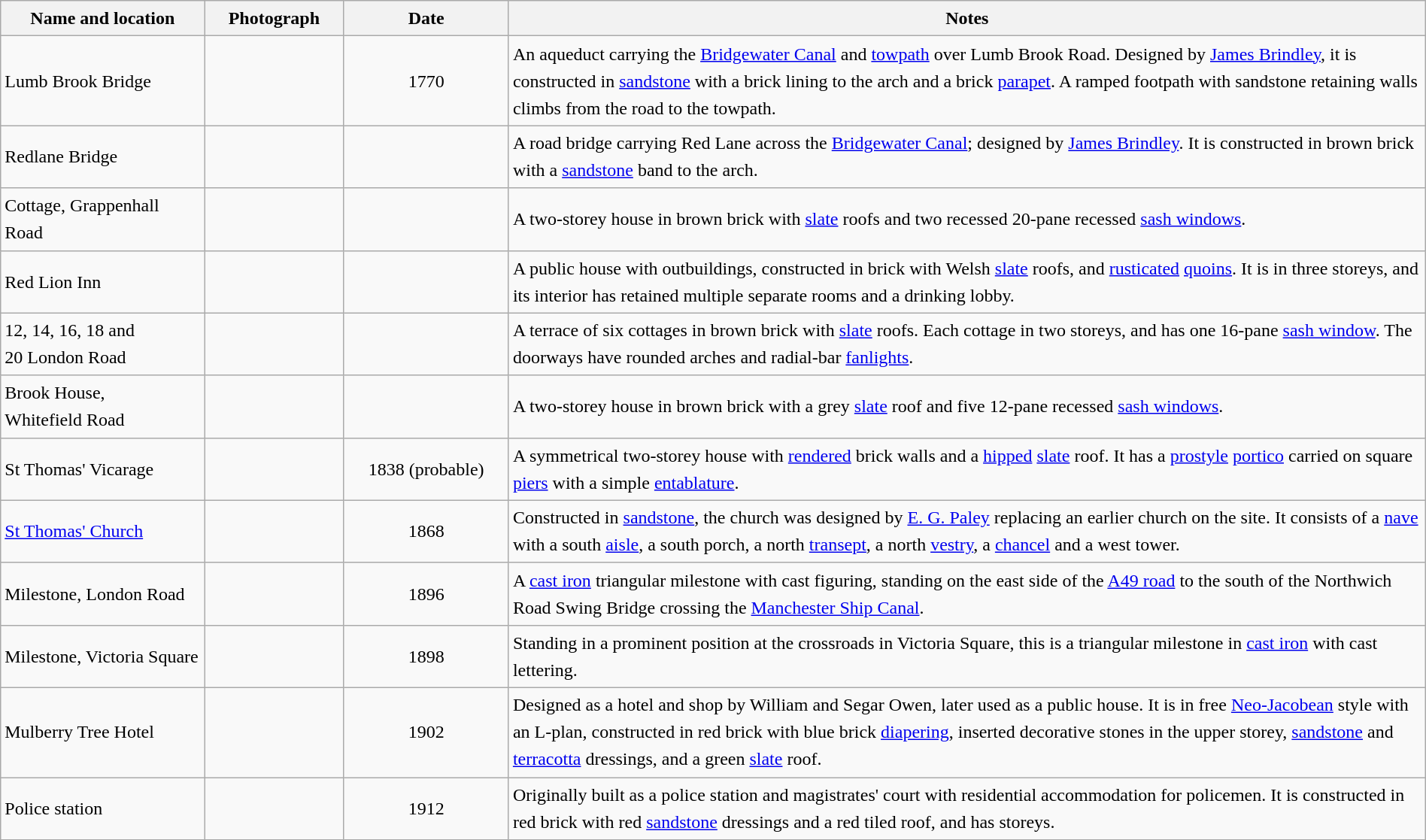<table class="wikitable sortable plainrowheaders" style="width:100%;border:0px;text-align:left;line-height:150%;">
<tr>
<th scope="col"  style="width:150px">Name and location</th>
<th scope="col"  style="width:100px" class="unsortable">Photograph</th>
<th scope="col"  style="width:120px">Date</th>
<th scope="col"  style="width:700px" class="unsortable">Notes</th>
</tr>
<tr>
<td>Lumb Brook Bridge<br><small></small></td>
<td></td>
<td align="center">1770</td>
<td>An aqueduct carrying the <a href='#'>Bridgewater Canal</a> and <a href='#'>towpath</a> over Lumb Brook Road.  Designed by <a href='#'>James Brindley</a>, it is constructed in <a href='#'>sandstone</a> with a brick lining to the arch and a brick <a href='#'>parapet</a>.  A ramped footpath with sandstone retaining walls climbs from the road to the towpath.</td>
</tr>
<tr>
<td>Redlane Bridge<br><small></small></td>
<td></td>
<td align="center"></td>
<td>A road bridge carrying Red Lane across the <a href='#'>Bridgewater Canal</a>; designed by <a href='#'>James Brindley</a>.  It is constructed in brown brick with a <a href='#'>sandstone</a> band to the arch.</td>
</tr>
<tr>
<td>Cottage, Grappenhall Road<br><small></small></td>
<td></td>
<td align="center"></td>
<td>A two-storey house in brown brick with <a href='#'>slate</a> roofs and two recessed 20-pane recessed <a href='#'>sash windows</a>.</td>
</tr>
<tr>
<td>Red Lion Inn<br><small></small></td>
<td></td>
<td align="center"></td>
<td>A public house with outbuildings, constructed in brick with Welsh <a href='#'>slate</a> roofs, and <a href='#'>rusticated</a> <a href='#'>quoins</a>.  It is in three storeys, and its interior has retained multiple separate rooms and a drinking lobby.</td>
</tr>
<tr>
<td>12, 14, 16, 18 and 20 London Road<br><small></small></td>
<td></td>
<td align="center"></td>
<td>A terrace of six cottages in brown brick with <a href='#'>slate</a> roofs.  Each cottage in two storeys, and has one 16-pane <a href='#'>sash window</a>.  The doorways have rounded arches and radial-bar <a href='#'>fanlights</a>.</td>
</tr>
<tr>
<td>Brook House,<br>Whitefield Road<br><small></small></td>
<td></td>
<td align="center"></td>
<td>A two-storey house in brown brick with a grey <a href='#'>slate</a> roof and five 12-pane recessed <a href='#'>sash windows</a>.</td>
</tr>
<tr>
<td>St Thomas' Vicarage<br><small></small></td>
<td></td>
<td align="center">1838 (probable)</td>
<td>A symmetrical two-storey house with <a href='#'>rendered</a> brick walls and a <a href='#'>hipped</a> <a href='#'>slate</a> roof. It has a <a href='#'>prostyle</a> <a href='#'>portico</a> carried on square <a href='#'>piers</a> with a simple <a href='#'>entablature</a>.</td>
</tr>
<tr>
<td><a href='#'>St Thomas' Church</a><br><small></small></td>
<td></td>
<td align="center">1868</td>
<td>Constructed in <a href='#'>sandstone</a>, the church was designed by <a href='#'>E. G. Paley</a> replacing an earlier church on the site.  It consists of a <a href='#'>nave</a> with a south <a href='#'>aisle</a>, a south porch, a north <a href='#'>transept</a>, a north <a href='#'>vestry</a>, a <a href='#'>chancel</a> and a west tower.</td>
</tr>
<tr>
<td>Milestone, London Road<br><small></small></td>
<td></td>
<td align="center">1896</td>
<td>A <a href='#'>cast iron</a> triangular milestone with cast figuring, standing on the east side of the <a href='#'>A49 road</a> to the south of the Northwich Road Swing Bridge crossing the <a href='#'>Manchester Ship Canal</a>.</td>
</tr>
<tr>
<td>Milestone, Victoria Square<br><small></small></td>
<td></td>
<td align="center">1898</td>
<td>Standing in a prominent position at the crossroads in Victoria Square, this is a triangular milestone in <a href='#'>cast iron</a> with cast lettering.</td>
</tr>
<tr>
<td>Mulberry Tree Hotel<br><small></small></td>
<td></td>
<td align="center">1902</td>
<td>Designed as a hotel and shop by William and Segar Owen, later used as a public house.  It is in free <a href='#'>Neo-Jacobean</a> style with an L-plan, constructed in red brick with blue brick <a href='#'>diapering</a>, inserted decorative stones in the upper storey, <a href='#'>sandstone</a> and <a href='#'>terracotta</a> dressings, and a green <a href='#'>slate</a> roof.</td>
</tr>
<tr>
<td>Police station<br><small></small></td>
<td></td>
<td align="center">1912</td>
<td>Originally built as a police station and magistrates' court with residential accommodation for policemen.  It is constructed in red brick with red <a href='#'>sandstone</a> dressings and a red tiled roof, and has  storeys.</td>
</tr>
<tr>
</tr>
</table>
